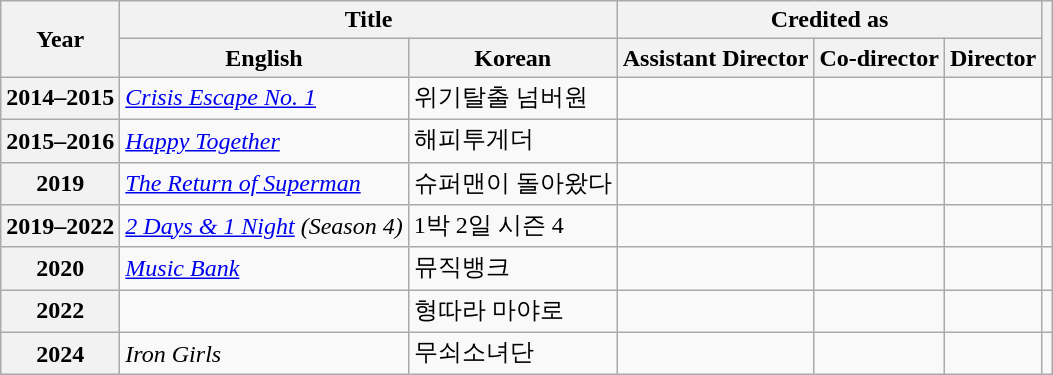<table class="wikitable sortable plainrowheaders">
<tr>
<th rowspan="2">Year</th>
<th colspan="2">Title</th>
<th colspan="3">Credited as</th>
<th rowspan="2"></th>
</tr>
<tr>
<th>English</th>
<th>Korean</th>
<th>Assistant Director</th>
<th>Co-director</th>
<th>Director</th>
</tr>
<tr>
<th scope="row">2014–2015</th>
<td><em><a href='#'>Crisis Escape No. 1</a></em></td>
<td 위기탈출 넘버원>위기탈출 넘버원</td>
<td></td>
<td></td>
<td></td>
<td></td>
</tr>
<tr>
<th scope="row">2015–2016</th>
<td><em><a href='#'>Happy Together</a></em></td>
<td>해피투게더</td>
<td></td>
<td></td>
<td></td>
<td></td>
</tr>
<tr>
<th scope="row">2019</th>
<td><em><a href='#'>The Return of Superman</a></em></td>
<td>슈퍼맨이 돌아왔다</td>
<td></td>
<td></td>
<td></td>
<td></td>
</tr>
<tr>
<th scope="row">2019–2022</th>
<td><em><a href='#'>2 Days & 1 Night</a> (Season 4)</em></td>
<td>1박 2일 시즌 4</td>
<td></td>
<td></td>
<td></td>
<td></td>
</tr>
<tr>
<th rowspan="1" scope="row">2020</th>
<td><em><a href='#'>Music Bank</a></em></td>
<td>뮤직뱅크</td>
<td></td>
<td></td>
<td></td>
<td></td>
</tr>
<tr>
<th scope="row">2022</th>
<td><em></em></td>
<td>형따라 마야로</td>
<td></td>
<td></td>
<td></td>
<td></td>
</tr>
<tr>
<th scope="row">2024</th>
<td><em>Iron Girls</em></td>
<td>무쇠소녀단</td>
<td></td>
<td></td>
<td></td>
<td></td>
</tr>
</table>
